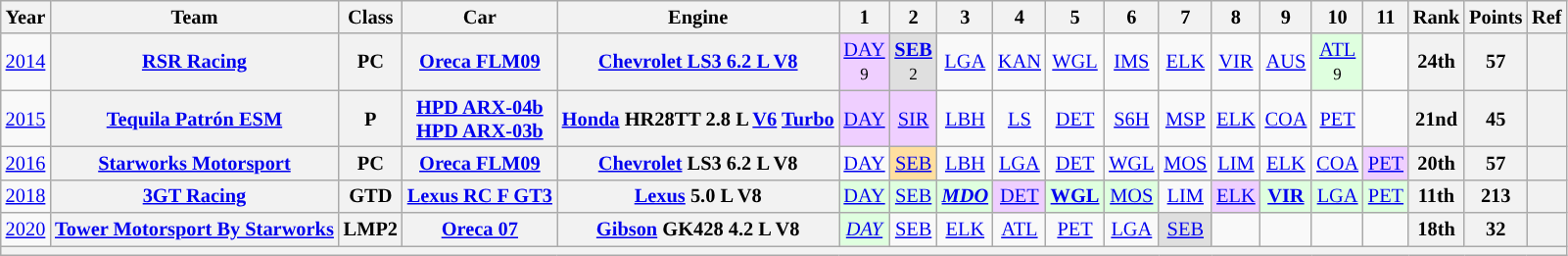<table class="wikitable" style="text-align:center; font-size:85%">
<tr>
<th>Year</th>
<th>Team</th>
<th>Class</th>
<th>Car</th>
<th>Engine</th>
<th>1</th>
<th>2</th>
<th>3</th>
<th>4</th>
<th>5</th>
<th>6</th>
<th>7</th>
<th>8</th>
<th>9</th>
<th>10</th>
<th>11</th>
<th>Rank</th>
<th>Points</th>
<th>Ref</th>
</tr>
<tr>
<td><a href='#'>2014</a></td>
<th nowrap><a href='#'>RSR Racing</a></th>
<th>PC</th>
<th nowrap><a href='#'>Oreca FLM09</a></th>
<th nowrap><a href='#'>Chevrolet LS3 6.2 L V8</a></th>
<td style="background:#EFCFFF;"><a href='#'>DAY</a><br><small>9</small></td>
<td style="background:#DFDFDF;"><strong><a href='#'>SEB</a></strong><br><small>2</small></td>
<td><a href='#'>LGA</a><br><small></small></td>
<td><a href='#'>KAN</a><br><small></small></td>
<td><a href='#'>WGL</a><br><small></small></td>
<td><a href='#'>IMS</a><br><small></small></td>
<td><a href='#'>ELK</a><br><small></small></td>
<td><a href='#'>VIR</a><br><small></small></td>
<td><a href='#'>AUS</a><br><small></small></td>
<td style="background:#DFFFDF;"><a href='#'>ATL</a><br><small>9</small></td>
<td></td>
<th>24th</th>
<th>57</th>
<th></th>
</tr>
<tr>
<td><a href='#'>2015</a></td>
<th nowrap><a href='#'>Tequila Patrón ESM</a></th>
<th>P</th>
<th nowrap><a href='#'>HPD ARX-04b</a> <small></small><br><a href='#'>HPD ARX-03b</a> <small></small></th>
<th nowrap><a href='#'>Honda</a> HR28TT 2.8 L <a href='#'>V6</a> <a href='#'>Turbo</a></th>
<td style="background:#EFCFFF;"><a href='#'>DAY</a><br></td>
<td style="background:#EFCFFF;"><a href='#'>SIR</a><br></td>
<td><a href='#'>LBH</a></td>
<td><a href='#'>LS</a></td>
<td><a href='#'>DET</a></td>
<td><a href='#'>S6H</a></td>
<td><a href='#'>MSP</a></td>
<td><a href='#'>ELK</a></td>
<td><a href='#'>COA</a></td>
<td><a href='#'>PET</a></td>
<td></td>
<th><strong>21nd</strong></th>
<th><strong>45</strong></th>
<th></th>
</tr>
<tr>
<td><a href='#'>2016</a></td>
<th nowrap><a href='#'>Starworks Motorsport</a></th>
<th>PC</th>
<th nowrap><a href='#'>Oreca FLM09</a></th>
<th nowrap><a href='#'>Chevrolet</a> LS3 6.2 L V8</th>
<td><a href='#'>DAY</a><br></td>
<td style="background:#ffdf9f;"><a href='#'>SEB</a><br></td>
<td><a href='#'>LBH</a><br></td>
<td><a href='#'>LGA</a><br></td>
<td><a href='#'>DET</a><br></td>
<td><a href='#'>WGL</a><br></td>
<td><a href='#'>MOS</a><br></td>
<td><a href='#'>LIM</a><br></td>
<td><a href='#'>ELK</a><br></td>
<td><a href='#'>COA</a><br></td>
<td style="background:#efcfff;"><a href='#'>PET</a><br></td>
<th>20th</th>
<th>57</th>
<th></th>
</tr>
<tr>
<td><a href='#'>2018</a></td>
<th nowrap><a href='#'>3GT Racing</a></th>
<th>GTD</th>
<th nowrap><a href='#'>Lexus RC F GT3</a></th>
<th nowrap><a href='#'>Lexus</a> 5.0 L V8</th>
<td style="background:#DFFFDF;"><a href='#'>DAY</a><br></td>
<td style="background:#DFFFDF;"><a href='#'>SEB</a><br></td>
<td style="background:#DFFFDF;"><strong><em><a href='#'>MDO</a></em></strong><br></td>
<td style="background:#EFCFFF;"><a href='#'>DET</a><br></td>
<td style="background:#DFFFDF;"><strong><a href='#'>WGL</a></strong><br></td>
<td style="background:#DFFFDF;"><a href='#'>MOS</a><br></td>
<td><a href='#'>LIM</a><br></td>
<td style="background:#EFCFFF;"><a href='#'>ELK</a><br></td>
<td style="background:#DFFFDF;"><strong><a href='#'>VIR</a></strong><br></td>
<td style="background:#DFFFDF;"><a href='#'>LGA</a><br></td>
<td style="background:#DFFFDF;"><a href='#'>PET</a><br></td>
<th>11th</th>
<th>213</th>
<th></th>
</tr>
<tr>
<td><a href='#'>2020</a></td>
<th nowrap><a href='#'>Tower Motorsport By Starworks</a></th>
<th>LMP2</th>
<th nowrap><a href='#'>Oreca 07</a></th>
<th nowrap><a href='#'>Gibson</a> GK428 4.2 L V8</th>
<td style="background:#DFFFDF;"><em><a href='#'>DAY</a></em><br></td>
<td><a href='#'>SEB</a><br></td>
<td><a href='#'>ELK</a><br></td>
<td><a href='#'>ATL</a><br></td>
<td><a href='#'>PET</a></td>
<td><a href='#'>LGA</a></td>
<td style="background:#DFDFDF;"><a href='#'>SEB</a><br></td>
<td></td>
<td></td>
<td></td>
<td></td>
<th>18th</th>
<th>32</th>
<th></th>
</tr>
<tr>
<th colspan="19"></th>
</tr>
</table>
